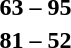<table style="text-align:center">
<tr>
<th width=200></th>
<th width=100></th>
<th width=200></th>
</tr>
<tr>
<td align=right></td>
<td><strong>63 – 95</strong></td>
<td align=left><strong></strong></td>
</tr>
<tr>
<td align=right><strong></strong></td>
<td><strong>81 – 52 </strong></td>
<td align=left></td>
</tr>
</table>
